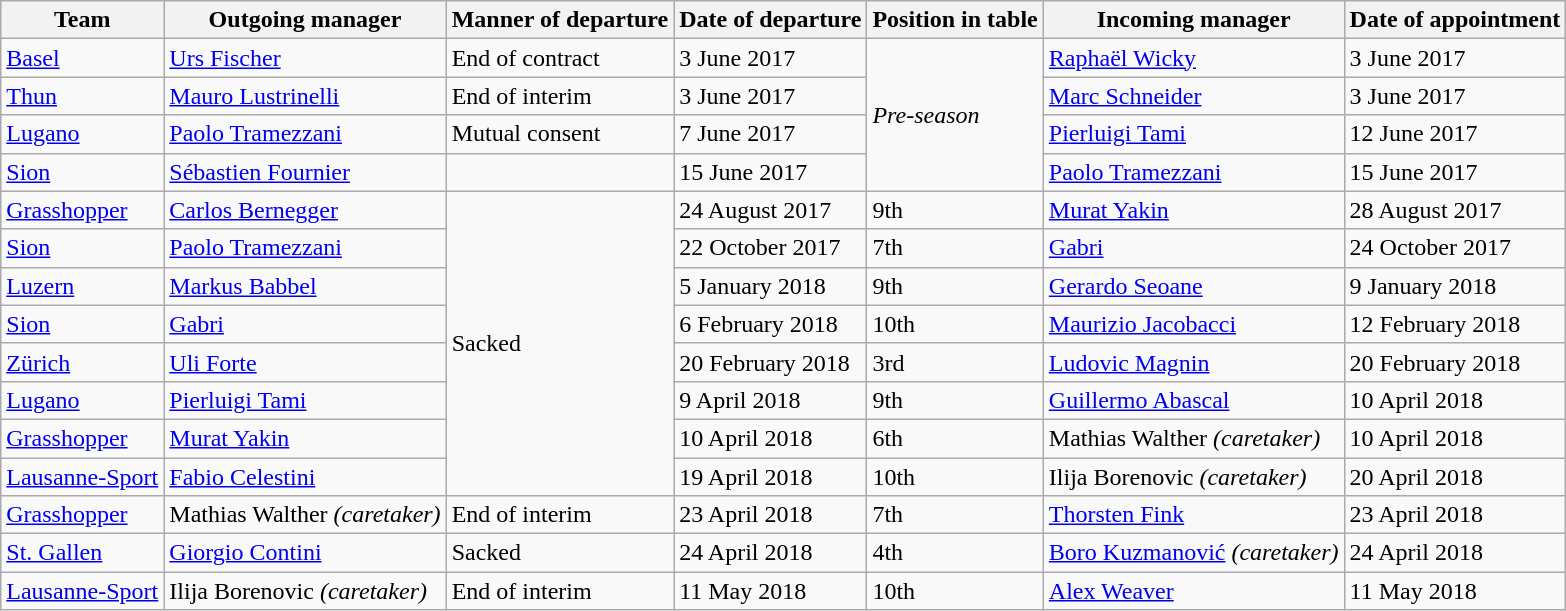<table class="wikitable">
<tr>
<th>Team</th>
<th>Outgoing manager</th>
<th>Manner of departure</th>
<th>Date of departure</th>
<th>Position in table</th>
<th>Incoming manager</th>
<th>Date of appointment</th>
</tr>
<tr>
<td><a href='#'>Basel</a></td>
<td> <a href='#'>Urs Fischer</a></td>
<td>End of contract</td>
<td>3 June 2017</td>
<td rowspan=4><em>Pre-season</em></td>
<td> <a href='#'>Raphaël Wicky</a></td>
<td>3 June 2017</td>
</tr>
<tr>
<td><a href='#'>Thun</a></td>
<td> <a href='#'>Mauro Lustrinelli</a></td>
<td>End of interim</td>
<td>3 June 2017</td>
<td> <a href='#'>Marc Schneider</a></td>
<td>3 June 2017</td>
</tr>
<tr>
<td><a href='#'>Lugano</a></td>
<td> <a href='#'>Paolo Tramezzani</a></td>
<td>Mutual consent</td>
<td>7 June 2017</td>
<td> <a href='#'>Pierluigi Tami</a></td>
<td>12 June 2017</td>
</tr>
<tr>
<td><a href='#'>Sion</a></td>
<td> <a href='#'>Sébastien Fournier</a></td>
<td></td>
<td>15 June 2017</td>
<td> <a href='#'>Paolo Tramezzani</a></td>
<td>15 June 2017</td>
</tr>
<tr>
<td><a href='#'>Grasshopper</a></td>
<td> <a href='#'>Carlos Bernegger</a></td>
<td rowspan=8>Sacked</td>
<td>24 August 2017</td>
<td>9th</td>
<td> <a href='#'>Murat Yakin</a></td>
<td>28 August 2017</td>
</tr>
<tr>
<td><a href='#'>Sion</a></td>
<td> <a href='#'>Paolo Tramezzani</a></td>
<td>22 October 2017</td>
<td>7th</td>
<td> <a href='#'>Gabri</a></td>
<td>24 October 2017</td>
</tr>
<tr>
<td><a href='#'>Luzern</a></td>
<td> <a href='#'>Markus Babbel</a></td>
<td>5 January 2018</td>
<td>9th</td>
<td> <a href='#'>Gerardo Seoane</a></td>
<td>9 January 2018</td>
</tr>
<tr>
<td><a href='#'>Sion</a></td>
<td> <a href='#'>Gabri</a></td>
<td>6 February 2018</td>
<td>10th</td>
<td> <a href='#'>Maurizio Jacobacci</a></td>
<td>12 February 2018</td>
</tr>
<tr>
<td><a href='#'>Zürich</a></td>
<td> <a href='#'>Uli Forte</a></td>
<td>20 February 2018</td>
<td>3rd</td>
<td> <a href='#'>Ludovic Magnin</a></td>
<td>20 February 2018</td>
</tr>
<tr>
<td><a href='#'>Lugano</a></td>
<td> <a href='#'>Pierluigi Tami</a></td>
<td>9 April 2018</td>
<td>9th</td>
<td> <a href='#'>Guillermo Abascal</a></td>
<td>10 April 2018</td>
</tr>
<tr>
<td><a href='#'>Grasshopper</a></td>
<td> <a href='#'>Murat Yakin</a></td>
<td>10 April 2018</td>
<td>6th</td>
<td> Mathias Walther <em>(caretaker)</em></td>
<td>10 April 2018</td>
</tr>
<tr>
<td><a href='#'>Lausanne-Sport</a></td>
<td> <a href='#'>Fabio Celestini</a></td>
<td>19 April 2018</td>
<td>10th</td>
<td> Ilija Borenovic <em>(caretaker)</em></td>
<td>20 April 2018</td>
</tr>
<tr>
<td><a href='#'>Grasshopper</a></td>
<td> Mathias Walther <em>(caretaker)</em></td>
<td>End of interim</td>
<td>23 April 2018</td>
<td>7th</td>
<td> <a href='#'>Thorsten Fink</a></td>
<td>23 April 2018</td>
</tr>
<tr>
<td><a href='#'>St. Gallen</a></td>
<td> <a href='#'>Giorgio Contini</a></td>
<td>Sacked</td>
<td>24 April 2018</td>
<td>4th</td>
<td> <a href='#'>Boro Kuzmanović</a> <em>(caretaker)</em></td>
<td>24 April 2018</td>
</tr>
<tr>
<td><a href='#'>Lausanne-Sport</a></td>
<td> Ilija Borenovic <em>(caretaker)</em></td>
<td>End of interim</td>
<td>11 May 2018</td>
<td>10th</td>
<td> <a href='#'>Alex Weaver</a></td>
<td>11 May 2018</td>
</tr>
</table>
